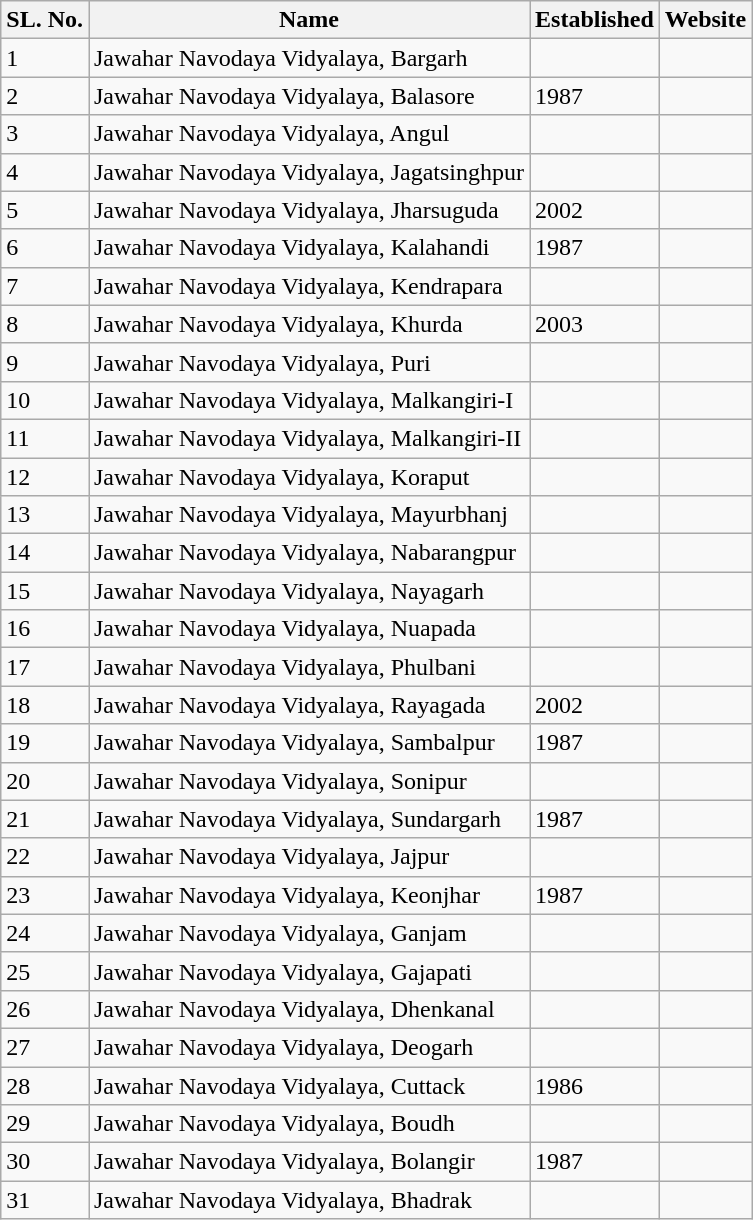<table class="wikitable sortable mw-collapsible">
<tr>
<th>SL. No.</th>
<th>Name</th>
<th>Established</th>
<th>Website</th>
</tr>
<tr>
<td>1</td>
<td>Jawahar Navodaya Vidyalaya, Bargarh</td>
<td></td>
<td></td>
</tr>
<tr>
<td>2</td>
<td Jawahar Navodaya Vidyalaya, Bagudi>Jawahar Navodaya Vidyalaya, Balasore</td>
<td>1987</td>
<td></td>
</tr>
<tr>
<td>3</td>
<td>Jawahar Navodaya Vidyalaya, Angul</td>
<td></td>
<td></td>
</tr>
<tr>
<td>4</td>
<td>Jawahar Navodaya Vidyalaya, Jagatsinghpur</td>
<td></td>
<td></td>
</tr>
<tr>
<td>5</td>
<td>Jawahar Navodaya Vidyalaya, Jharsuguda</td>
<td>2002</td>
<td></td>
</tr>
<tr>
<td>6</td>
<td>Jawahar Navodaya Vidyalaya, Kalahandi</td>
<td>1987</td>
<td></td>
</tr>
<tr>
<td>7</td>
<td>Jawahar Navodaya Vidyalaya, Kendrapara</td>
<td></td>
<td></td>
</tr>
<tr>
<td>8</td>
<td>Jawahar Navodaya Vidyalaya, Khurda</td>
<td>2003</td>
<td></td>
</tr>
<tr>
<td>9</td>
<td>Jawahar Navodaya Vidyalaya, Puri</td>
<td></td>
<td></td>
</tr>
<tr>
<td>10</td>
<td>Jawahar Navodaya Vidyalaya, Malkangiri-I</td>
<td></td>
<td></td>
</tr>
<tr>
<td>11</td>
<td>Jawahar Navodaya Vidyalaya, Malkangiri-II</td>
<td></td>
<td></td>
</tr>
<tr>
<td>12</td>
<td>Jawahar Navodaya Vidyalaya, Koraput</td>
<td></td>
<td></td>
</tr>
<tr>
<td>13</td>
<td>Jawahar Navodaya Vidyalaya, Mayurbhanj</td>
<td></td>
<td></td>
</tr>
<tr>
<td>14</td>
<td>Jawahar Navodaya Vidyalaya, Nabarangpur</td>
<td></td>
<td></td>
</tr>
<tr>
<td>15</td>
<td>Jawahar Navodaya Vidyalaya, Nayagarh</td>
<td></td>
<td></td>
</tr>
<tr>
<td>16</td>
<td>Jawahar Navodaya Vidyalaya, Nuapada</td>
<td></td>
<td></td>
</tr>
<tr>
<td>17</td>
<td>Jawahar Navodaya Vidyalaya, Phulbani</td>
<td></td>
<td></td>
</tr>
<tr>
<td>18</td>
<td>Jawahar Navodaya Vidyalaya, Rayagada</td>
<td>2002</td>
<td></td>
</tr>
<tr>
<td>19</td>
<td>Jawahar Navodaya Vidyalaya, Sambalpur</td>
<td>1987</td>
<td></td>
</tr>
<tr>
<td>20</td>
<td>Jawahar Navodaya Vidyalaya, Sonipur</td>
<td></td>
<td></td>
</tr>
<tr>
<td>21</td>
<td>Jawahar Navodaya Vidyalaya, Sundargarh</td>
<td>1987</td>
<td></td>
</tr>
<tr>
<td>22</td>
<td>Jawahar Navodaya Vidyalaya, Jajpur</td>
<td></td>
<td></td>
</tr>
<tr>
<td>23</td>
<td>Jawahar Navodaya Vidyalaya, Keonjhar</td>
<td>1987</td>
<td></td>
</tr>
<tr>
<td>24</td>
<td>Jawahar Navodaya Vidyalaya, Ganjam</td>
<td></td>
<td></td>
</tr>
<tr>
<td>25</td>
<td>Jawahar Navodaya Vidyalaya, Gajapati</td>
<td></td>
<td></td>
</tr>
<tr>
<td>26</td>
<td>Jawahar Navodaya Vidyalaya, Dhenkanal</td>
<td></td>
<td></td>
</tr>
<tr>
<td>27</td>
<td>Jawahar Navodaya Vidyalaya, Deogarh</td>
<td></td>
<td></td>
</tr>
<tr>
<td>28</td>
<td Jawahar Navodaya Vidyalaya, Mundali>Jawahar Navodaya Vidyalaya, Cuttack</td>
<td>1986</td>
<td></td>
</tr>
<tr>
<td>29</td>
<td>Jawahar Navodaya Vidyalaya, Boudh</td>
<td></td>
<td></td>
</tr>
<tr>
<td>30</td>
<td>Jawahar Navodaya Vidyalaya, Bolangir</td>
<td>1987</td>
<td></td>
</tr>
<tr>
<td>31</td>
<td>Jawahar Navodaya Vidyalaya, Bhadrak</td>
<td></td>
<td></td>
</tr>
</table>
